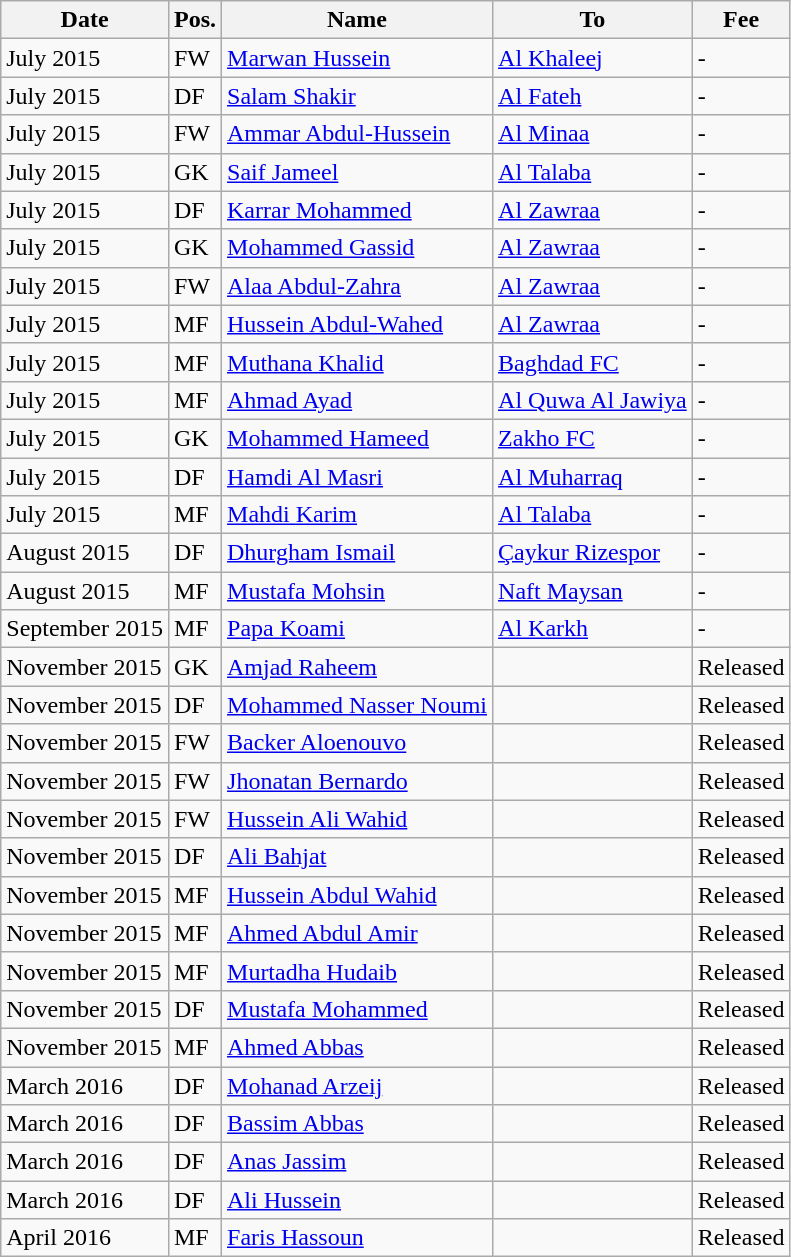<table class="wikitable">
<tr>
<th>Date</th>
<th>Pos.</th>
<th>Name</th>
<th>To</th>
<th>Fee</th>
</tr>
<tr>
<td>July 2015</td>
<td>FW</td>
<td> <a href='#'>Marwan Hussein</a></td>
<td> <a href='#'>Al Khaleej</a></td>
<td>-</td>
</tr>
<tr>
<td>July 2015</td>
<td>DF</td>
<td> <a href='#'>Salam Shakir</a></td>
<td> <a href='#'>Al Fateh</a></td>
<td>-</td>
</tr>
<tr>
<td>July 2015</td>
<td>FW</td>
<td> <a href='#'>Ammar Abdul-Hussein</a></td>
<td> <a href='#'>Al Minaa</a></td>
<td>-</td>
</tr>
<tr>
<td>July 2015</td>
<td>GK</td>
<td> <a href='#'>Saif Jameel</a></td>
<td> <a href='#'>Al Talaba</a></td>
<td>-</td>
</tr>
<tr>
<td>July 2015</td>
<td>DF</td>
<td> <a href='#'>Karrar Mohammed</a></td>
<td> <a href='#'>Al Zawraa</a></td>
<td>-</td>
</tr>
<tr>
<td>July 2015</td>
<td>GK</td>
<td> <a href='#'>Mohammed Gassid</a></td>
<td> <a href='#'>Al Zawraa</a></td>
<td>-</td>
</tr>
<tr>
<td>July 2015</td>
<td>FW</td>
<td> <a href='#'>Alaa Abdul-Zahra</a></td>
<td> <a href='#'>Al Zawraa</a></td>
<td>-</td>
</tr>
<tr>
<td>July 2015</td>
<td>MF</td>
<td> <a href='#'>Hussein Abdul-Wahed</a></td>
<td> <a href='#'>Al Zawraa</a></td>
<td>-</td>
</tr>
<tr>
<td>July 2015</td>
<td>MF</td>
<td> <a href='#'>Muthana Khalid</a></td>
<td> <a href='#'>Baghdad FC</a></td>
<td>-</td>
</tr>
<tr>
<td>July 2015</td>
<td>MF</td>
<td> <a href='#'>Ahmad Ayad</a></td>
<td> <a href='#'>Al Quwa Al Jawiya</a></td>
<td>-</td>
</tr>
<tr>
<td>July 2015</td>
<td>GK</td>
<td> <a href='#'>Mohammed Hameed</a></td>
<td> <a href='#'>Zakho FC</a></td>
<td>-</td>
</tr>
<tr>
<td>July 2015</td>
<td>DF</td>
<td> <a href='#'>Hamdi Al Masri</a></td>
<td> <a href='#'>Al Muharraq</a></td>
<td>-</td>
</tr>
<tr>
<td>July 2015</td>
<td>MF</td>
<td> <a href='#'>Mahdi Karim</a></td>
<td> <a href='#'>Al Talaba</a></td>
<td>-</td>
</tr>
<tr>
<td>August 2015</td>
<td>DF</td>
<td> <a href='#'>Dhurgham Ismail</a></td>
<td> <a href='#'>Çaykur Rizespor</a></td>
<td>-</td>
</tr>
<tr>
<td>August 2015</td>
<td>MF</td>
<td> <a href='#'>Mustafa Mohsin</a></td>
<td> <a href='#'>Naft Maysan</a></td>
<td>-</td>
</tr>
<tr>
<td>September 2015</td>
<td>MF</td>
<td> <a href='#'>Papa Koami</a></td>
<td> <a href='#'>Al Karkh</a></td>
<td>-</td>
</tr>
<tr>
<td>November 2015</td>
<td>GK</td>
<td> <a href='#'>Amjad Raheem</a></td>
<td></td>
<td>Released</td>
</tr>
<tr>
<td>November 2015</td>
<td>DF</td>
<td> <a href='#'>Mohammed Nasser Noumi</a></td>
<td></td>
<td>Released</td>
</tr>
<tr>
<td>November 2015</td>
<td>FW</td>
<td> <a href='#'>Backer Aloenouvo</a></td>
<td></td>
<td>Released</td>
</tr>
<tr>
<td>November 2015</td>
<td>FW</td>
<td> <a href='#'>Jhonatan Bernardo</a></td>
<td></td>
<td>Released</td>
</tr>
<tr>
<td>November 2015</td>
<td>FW</td>
<td> <a href='#'>Hussein Ali Wahid</a></td>
<td></td>
<td>Released</td>
</tr>
<tr>
<td>November 2015</td>
<td>DF</td>
<td> <a href='#'>Ali Bahjat</a></td>
<td></td>
<td>Released</td>
</tr>
<tr>
<td>November 2015</td>
<td>MF</td>
<td> <a href='#'>Hussein Abdul Wahid</a></td>
<td></td>
<td>Released</td>
</tr>
<tr>
<td>November 2015</td>
<td>MF</td>
<td> <a href='#'>Ahmed Abdul Amir</a></td>
<td></td>
<td>Released</td>
</tr>
<tr>
<td>November 2015</td>
<td>MF</td>
<td> <a href='#'>Murtadha Hudaib</a></td>
<td></td>
<td>Released</td>
</tr>
<tr>
<td>November 2015</td>
<td>DF</td>
<td> <a href='#'>Mustafa Mohammed</a></td>
<td></td>
<td>Released</td>
</tr>
<tr>
<td>November 2015</td>
<td>MF</td>
<td> <a href='#'>Ahmed Abbas</a></td>
<td></td>
<td>Released</td>
</tr>
<tr>
<td>March 2016</td>
<td>DF</td>
<td> <a href='#'>Mohanad Arzeij</a></td>
<td></td>
<td>Released</td>
</tr>
<tr>
<td>March 2016</td>
<td>DF</td>
<td> <a href='#'>Bassim Abbas</a></td>
<td></td>
<td>Released</td>
</tr>
<tr>
<td>March 2016</td>
<td>DF</td>
<td> <a href='#'>Anas Jassim</a></td>
<td></td>
<td>Released</td>
</tr>
<tr>
<td>March 2016</td>
<td>DF</td>
<td> <a href='#'>Ali Hussein</a></td>
<td></td>
<td>Released</td>
</tr>
<tr>
<td>April 2016</td>
<td>MF</td>
<td> <a href='#'>Faris Hassoun</a></td>
<td></td>
<td>Released</td>
</tr>
</table>
